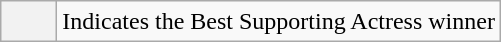<table class="wikitable">
<tr>
<th scope="row" style="height:20px; width:30px"></th>
<td>Indicates the Best Supporting Actress winner</td>
</tr>
</table>
